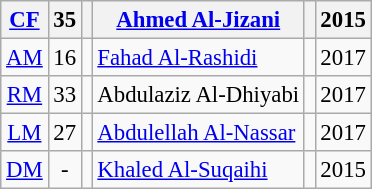<table class="wikitable" style="font-size: 95%; text-align: center;">
<tr>
<th><a href='#'>CF</a></th>
<th>35</th>
<th></th>
<th align=left><a href='#'>Ahmed Al-Jizani</a></th>
<th></th>
<th>2015</th>
</tr>
<tr>
<td><a href='#'>AM</a></td>
<td>16</td>
<td></td>
<td align=left><a href='#'>Fahad Al-Rashidi</a></td>
<td></td>
<td>2017</td>
</tr>
<tr>
<td><a href='#'>RM</a></td>
<td>33</td>
<td></td>
<td align=left>Abdulaziz Al-Dhiyabi</td>
<td></td>
<td>2017</td>
</tr>
<tr>
<td><a href='#'>LM</a></td>
<td>27</td>
<td></td>
<td align=left><a href='#'>Abdulellah Al-Nassar</a></td>
<td></td>
<td>2017</td>
</tr>
<tr>
<td><a href='#'>DM</a></td>
<td>-</td>
<td></td>
<td align=left><a href='#'>Khaled Al-Suqaihi</a></td>
<td></td>
<td>2015</td>
</tr>
</table>
